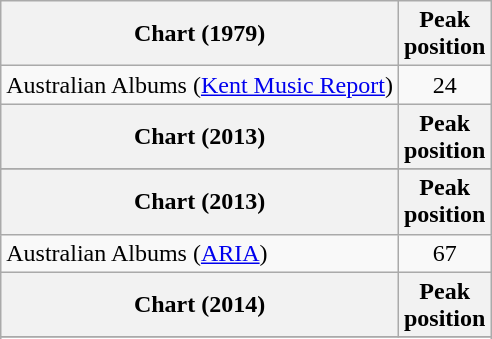<table class="wikitable sortable">
<tr>
<th>Chart (1979)</th>
<th>Peak<br>position</th>
</tr>
<tr>
<td>Australian Albums (<a href='#'>Kent Music Report</a>)</td>
<td align="center">24</td>
</tr>
<tr>
<th>Chart (2013)</th>
<th>Peak<br>position</th>
</tr>
<tr>
</tr>
<tr>
</tr>
<tr>
</tr>
<tr>
</tr>
<tr>
</tr>
<tr>
</tr>
<tr>
</tr>
<tr>
<th>Chart (2013)</th>
<th>Peak<br>position</th>
</tr>
<tr>
<td>Australian Albums (<a href='#'>ARIA</a>)</td>
<td align="center">67</td>
</tr>
<tr>
<th>Chart (2014)</th>
<th>Peak<br>position</th>
</tr>
<tr>
</tr>
<tr>
</tr>
</table>
